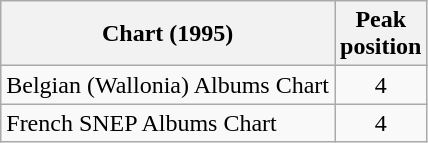<table class="wikitable sortable">
<tr>
<th align="left">Chart (1995)</th>
<th align="center">Peak<br>position</th>
</tr>
<tr>
<td align="left">Belgian (Wallonia) Albums Chart</td>
<td align="center">4</td>
</tr>
<tr>
<td align="left">French SNEP Albums Chart</td>
<td align="center">4</td>
</tr>
</table>
